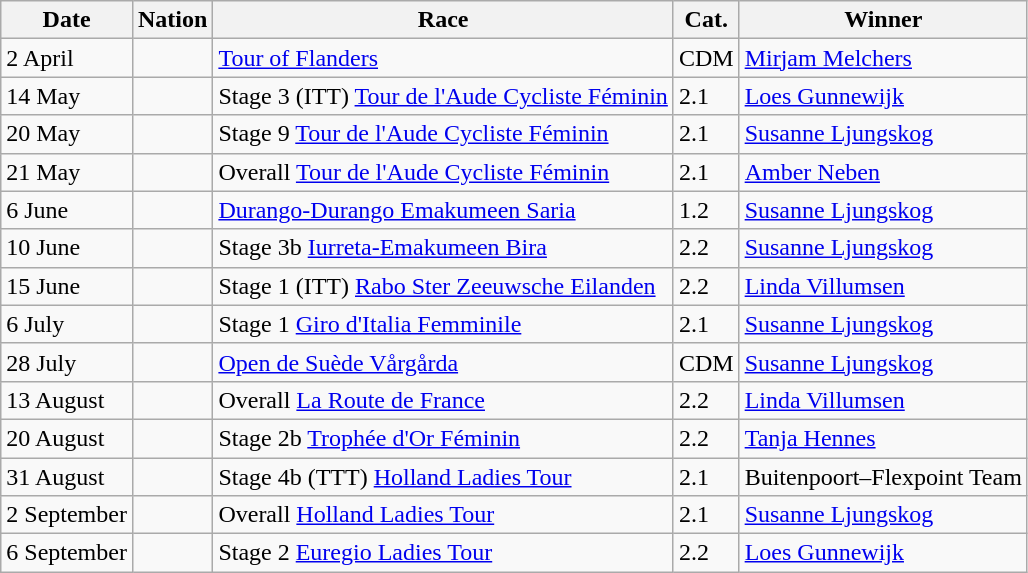<table class="wikitable sortable">
<tr>
<th>Date</th>
<th>Nation</th>
<th>Race</th>
<th>Cat.</th>
<th>Winner</th>
</tr>
<tr>
<td>2 April</td>
<td></td>
<td><a href='#'>Tour of Flanders</a></td>
<td>CDM</td>
<td> <a href='#'>Mirjam Melchers</a></td>
</tr>
<tr>
<td>14 May</td>
<td></td>
<td>Stage 3 (ITT) <a href='#'>Tour de l'Aude Cycliste Féminin</a></td>
<td>2.1</td>
<td> <a href='#'>Loes Gunnewijk</a></td>
</tr>
<tr>
<td>20 May</td>
<td></td>
<td>Stage 9 <a href='#'>Tour de l'Aude Cycliste Féminin</a></td>
<td>2.1</td>
<td> <a href='#'>Susanne Ljungskog</a></td>
</tr>
<tr>
<td>21 May</td>
<td></td>
<td>Overall <a href='#'>Tour de l'Aude Cycliste Féminin</a></td>
<td>2.1</td>
<td> <a href='#'>Amber Neben</a></td>
</tr>
<tr>
<td>6 June</td>
<td></td>
<td><a href='#'>Durango-Durango Emakumeen Saria</a></td>
<td>1.2</td>
<td> <a href='#'>Susanne Ljungskog</a></td>
</tr>
<tr>
<td>10 June</td>
<td></td>
<td>Stage 3b <a href='#'>Iurreta-Emakumeen Bira</a></td>
<td>2.2</td>
<td> <a href='#'>Susanne Ljungskog</a></td>
</tr>
<tr>
<td>15 June</td>
<td></td>
<td>Stage 1 (ITT) <a href='#'>Rabo Ster Zeeuwsche Eilanden</a></td>
<td>2.2</td>
<td> <a href='#'>Linda Villumsen</a></td>
</tr>
<tr>
<td>6 July</td>
<td></td>
<td>Stage 1 <a href='#'>Giro d'Italia Femminile</a></td>
<td>2.1</td>
<td> <a href='#'>Susanne Ljungskog</a></td>
</tr>
<tr>
<td>28 July</td>
<td></td>
<td><a href='#'>Open de Suède Vårgårda</a></td>
<td>CDM</td>
<td> <a href='#'>Susanne Ljungskog</a></td>
</tr>
<tr>
<td>13 August</td>
<td></td>
<td>Overall <a href='#'>La Route de France</a></td>
<td>2.2</td>
<td> <a href='#'>Linda Villumsen</a></td>
</tr>
<tr>
<td>20 August</td>
<td></td>
<td>Stage 2b <a href='#'>Trophée d'Or Féminin</a></td>
<td>2.2</td>
<td> <a href='#'>Tanja Hennes</a></td>
</tr>
<tr>
<td>31 August</td>
<td></td>
<td>Stage 4b (TTT) <a href='#'>Holland Ladies Tour</a></td>
<td>2.1</td>
<td>Buitenpoort–Flexpoint Team</td>
</tr>
<tr>
<td>2 September</td>
<td></td>
<td>Overall <a href='#'>Holland Ladies Tour</a></td>
<td>2.1</td>
<td> <a href='#'>Susanne Ljungskog</a></td>
</tr>
<tr>
<td>6 September</td>
<td></td>
<td>Stage 2 <a href='#'>Euregio Ladies Tour</a></td>
<td>2.2</td>
<td> <a href='#'>Loes Gunnewijk</a></td>
</tr>
</table>
